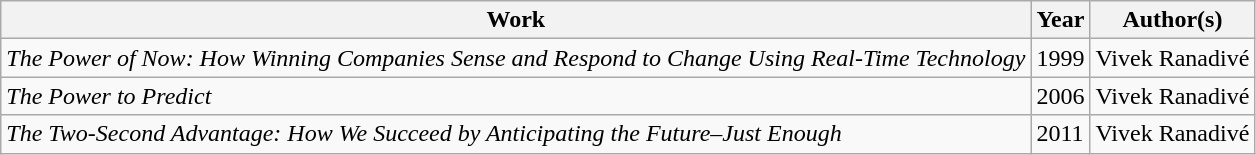<table class="wikitable">
<tr>
<th>Work</th>
<th>Year</th>
<th>Author(s)</th>
</tr>
<tr>
<td><em>The Power of Now: How Winning Companies Sense and Respond to Change Using Real-Time Technology</em></td>
<td>1999</td>
<td>Vivek Ranadivé</td>
</tr>
<tr>
<td><em>The Power to Predict</em></td>
<td>2006</td>
<td>Vivek Ranadivé</td>
</tr>
<tr>
<td><em>The Two-Second Advantage: How We Succeed by Anticipating the Future–Just Enough</em></td>
<td>2011</td>
<td>Vivek Ranadivé</td>
</tr>
</table>
